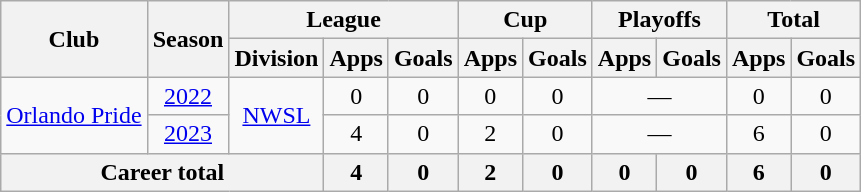<table class="wikitable" style="text-align: center;">
<tr>
<th rowspan="2">Club</th>
<th rowspan="2">Season</th>
<th colspan="3">League</th>
<th colspan="2">Cup</th>
<th colspan="2">Playoffs</th>
<th colspan="2">Total</th>
</tr>
<tr>
<th>Division</th>
<th>Apps</th>
<th>Goals</th>
<th>Apps</th>
<th>Goals</th>
<th>Apps</th>
<th>Goals</th>
<th>Apps</th>
<th>Goals</th>
</tr>
<tr>
<td rowspan="2"><a href='#'>Orlando Pride</a></td>
<td><a href='#'>2022</a></td>
<td rowspan="2"><a href='#'>NWSL</a></td>
<td>0</td>
<td>0</td>
<td>0</td>
<td>0</td>
<td colspan="2">—</td>
<td>0</td>
<td>0</td>
</tr>
<tr>
<td><a href='#'>2023</a></td>
<td>4</td>
<td>0</td>
<td>2</td>
<td>0</td>
<td colspan="2">—</td>
<td>6</td>
<td>0</td>
</tr>
<tr>
<th colspan="3">Career total</th>
<th>4</th>
<th>0</th>
<th>2</th>
<th>0</th>
<th>0</th>
<th>0</th>
<th>6</th>
<th>0</th>
</tr>
</table>
